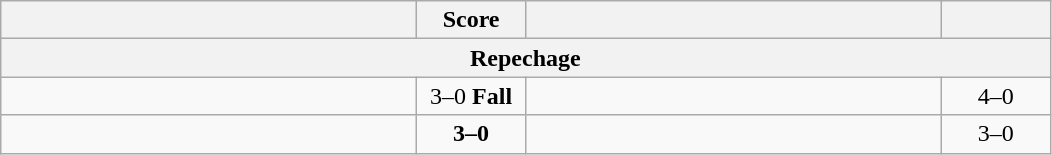<table class="wikitable" style="text-align: left; ">
<tr>
<th align="right" width="270"></th>
<th width="65">Score</th>
<th align="left" width="270"></th>
<th width="65"></th>
</tr>
<tr>
<th colspan=4>Repechage</th>
</tr>
<tr>
<td><strong></strong></td>
<td align="center">3–0 <strong>Fall</strong></td>
<td></td>
<td align=center>4–0 <strong></strong></td>
</tr>
<tr>
<td><strong></strong></td>
<td align="center"><strong>3–0</strong></td>
<td></td>
<td align=center>3–0 <strong></strong></td>
</tr>
</table>
